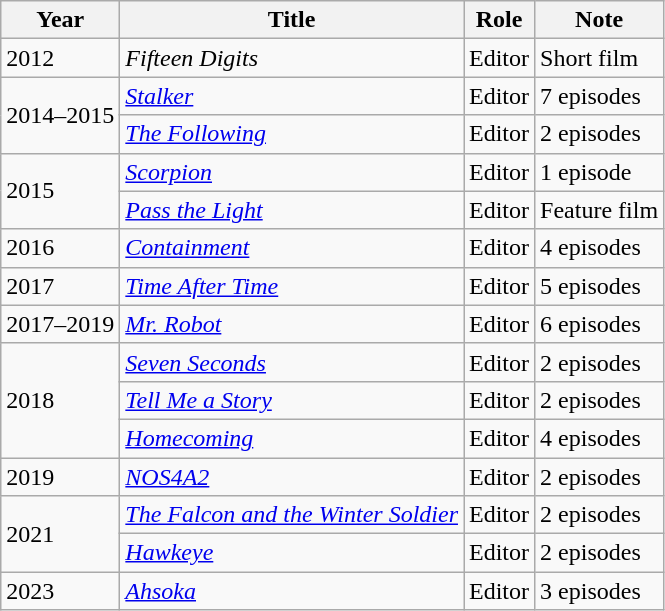<table class="wikitable sortable">
<tr>
<th>Year</th>
<th>Title</th>
<th>Role</th>
<th>Note</th>
</tr>
<tr>
<td>2012</td>
<td><em>Fifteen Digits</em></td>
<td>Editor</td>
<td>Short film</td>
</tr>
<tr>
<td rowspan="2">2014–2015</td>
<td><em><a href='#'>Stalker</a></em></td>
<td>Editor</td>
<td>7 episodes</td>
</tr>
<tr>
<td><em><a href='#'>The Following</a></em></td>
<td>Editor</td>
<td>2 episodes</td>
</tr>
<tr>
<td rowspan="2">2015</td>
<td><em><a href='#'>Scorpion</a></em></td>
<td>Editor</td>
<td>1 episode</td>
</tr>
<tr>
<td><em><a href='#'>Pass the Light</a></em></td>
<td>Editor</td>
<td>Feature film</td>
</tr>
<tr>
<td>2016</td>
<td><em><a href='#'>Containment</a></em></td>
<td>Editor</td>
<td>4 episodes</td>
</tr>
<tr>
<td>2017</td>
<td><em><a href='#'>Time After Time</a></em></td>
<td>Editor</td>
<td>5 episodes</td>
</tr>
<tr>
<td>2017–2019</td>
<td><em><a href='#'>Mr. Robot</a></em></td>
<td>Editor</td>
<td>6 episodes</td>
</tr>
<tr>
<td rowspan="3">2018</td>
<td><em><a href='#'>Seven Seconds</a></em></td>
<td>Editor</td>
<td>2 episodes</td>
</tr>
<tr>
<td><em><a href='#'>Tell Me a Story</a></em></td>
<td>Editor</td>
<td>2 episodes</td>
</tr>
<tr>
<td><em><a href='#'>Homecoming</a></em></td>
<td>Editor</td>
<td>4 episodes</td>
</tr>
<tr>
<td>2019</td>
<td><em><a href='#'>NOS4A2</a></em></td>
<td>Editor</td>
<td>2 episodes</td>
</tr>
<tr>
<td rowspan="2">2021</td>
<td><em><a href='#'>The Falcon and the Winter Soldier</a></em></td>
<td>Editor</td>
<td>2 episodes</td>
</tr>
<tr>
<td><em><a href='#'>Hawkeye</a></em></td>
<td>Editor</td>
<td>2 episodes</td>
</tr>
<tr>
<td>2023</td>
<td><em><a href='#'>Ahsoka</a></em></td>
<td>Editor</td>
<td>3 episodes</td>
</tr>
</table>
